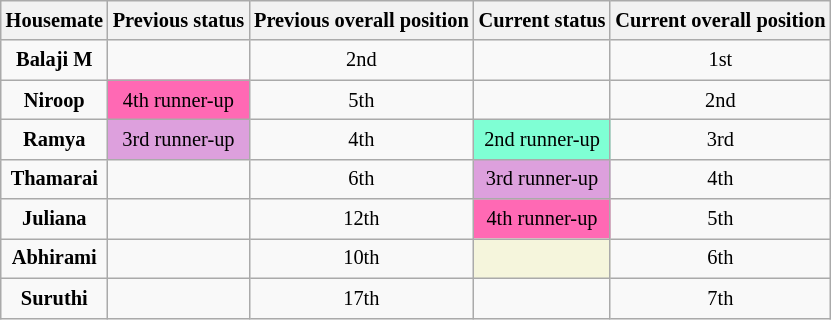<table class="wikitable sortable" style=" text-align:center; font-size:85%; line-height:20px; width:auto;">
<tr>
<th>Housemate</th>
<th>Previous status</th>
<th>Previous overall position</th>
<th>Current status</th>
<th>Current overall position</th>
</tr>
<tr>
<td><strong>Balaji M</strong></td>
<td></td>
<td>2nd</td>
<td></td>
<td>1st</td>
</tr>
<tr>
<td><strong>Niroop</strong></td>
<td style="background:#FF69B4;">4th runner-up</td>
<td>5th</td>
<td></td>
<td>2nd</td>
</tr>
<tr>
<td><strong>Ramya</strong></td>
<td style="background:#DDA0DD;">3rd runner-up</td>
<td>4th</td>
<td style ="background:#7FFFD4;">2nd runner-up</td>
<td>3rd</td>
</tr>
<tr>
<td><strong>Thamarai</strong></td>
<td></td>
<td>6th</td>
<td style="background:#DDA0DD;">3rd runner-up</td>
<td>4th</td>
</tr>
<tr>
<td><strong>Juliana</strong></td>
<td></td>
<td>12th</td>
<td style="background:#FF69B4;">4th runner-up</td>
<td>5th</td>
</tr>
<tr>
<td><strong>Abhirami</strong></td>
<td></td>
<td>10th</td>
<td style="background:#F5F5DC;"></td>
<td>6th</td>
</tr>
<tr>
<td><strong>Suruthi</strong></td>
<td></td>
<td>17th</td>
<td></td>
<td>7th</td>
</tr>
</table>
